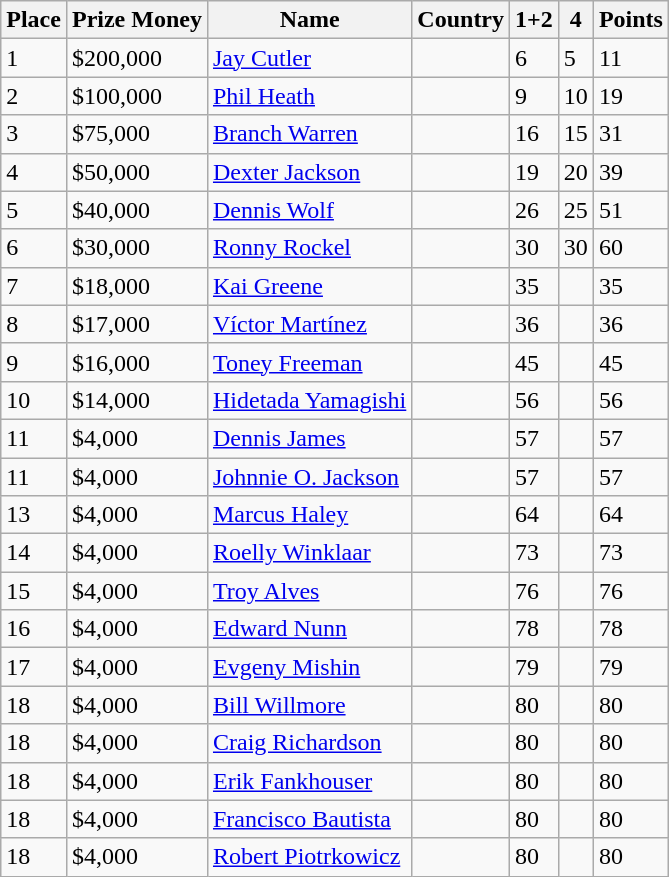<table class="wikitable">
<tr>
<th>Place</th>
<th>Prize Money</th>
<th>Name</th>
<th>Country</th>
<th>1+2</th>
<th>4</th>
<th>Points</th>
</tr>
<tr>
<td>1</td>
<td>$200,000</td>
<td><a href='#'>Jay Cutler</a></td>
<td></td>
<td>6</td>
<td>5</td>
<td>11</td>
</tr>
<tr>
<td>2</td>
<td>$100,000</td>
<td><a href='#'>Phil Heath</a></td>
<td></td>
<td>9</td>
<td>10</td>
<td>19</td>
</tr>
<tr>
<td>3</td>
<td>$75,000</td>
<td><a href='#'>Branch Warren</a></td>
<td></td>
<td>16</td>
<td>15</td>
<td>31</td>
</tr>
<tr>
<td>4</td>
<td>$50,000</td>
<td><a href='#'>Dexter Jackson</a></td>
<td></td>
<td>19</td>
<td>20</td>
<td>39</td>
</tr>
<tr>
<td>5</td>
<td>$40,000</td>
<td><a href='#'>Dennis Wolf</a></td>
<td></td>
<td>26</td>
<td>25</td>
<td>51</td>
</tr>
<tr>
<td>6</td>
<td>$30,000</td>
<td><a href='#'>Ronny Rockel</a></td>
<td></td>
<td>30</td>
<td>30</td>
<td>60</td>
</tr>
<tr>
<td>7</td>
<td>$18,000</td>
<td><a href='#'>Kai Greene</a></td>
<td></td>
<td>35</td>
<td></td>
<td>35</td>
</tr>
<tr>
<td>8</td>
<td>$17,000</td>
<td><a href='#'>Víctor Martínez</a></td>
<td></td>
<td>36</td>
<td></td>
<td>36</td>
</tr>
<tr>
<td>9</td>
<td>$16,000</td>
<td><a href='#'>Toney Freeman</a></td>
<td></td>
<td>45</td>
<td></td>
<td>45</td>
</tr>
<tr>
<td>10</td>
<td>$14,000</td>
<td><a href='#'>Hidetada Yamagishi</a></td>
<td></td>
<td>56</td>
<td></td>
<td>56</td>
</tr>
<tr>
<td>11</td>
<td>$4,000</td>
<td><a href='#'>Dennis James</a></td>
<td></td>
<td>57</td>
<td></td>
<td>57</td>
</tr>
<tr>
<td>11</td>
<td>$4,000</td>
<td><a href='#'>Johnnie O. Jackson</a></td>
<td></td>
<td>57</td>
<td></td>
<td>57</td>
</tr>
<tr>
<td>13</td>
<td>$4,000</td>
<td><a href='#'>Marcus Haley</a></td>
<td></td>
<td>64</td>
<td></td>
<td>64</td>
</tr>
<tr>
<td>14</td>
<td>$4,000</td>
<td><a href='#'>Roelly Winklaar</a></td>
<td></td>
<td>73</td>
<td></td>
<td>73</td>
</tr>
<tr>
<td>15</td>
<td>$4,000</td>
<td><a href='#'>Troy Alves</a></td>
<td></td>
<td>76</td>
<td></td>
<td>76</td>
</tr>
<tr>
<td>16</td>
<td>$4,000</td>
<td><a href='#'>Edward Nunn</a></td>
<td></td>
<td>78</td>
<td></td>
<td>78</td>
</tr>
<tr>
<td>17</td>
<td>$4,000</td>
<td><a href='#'>Evgeny Mishin</a></td>
<td></td>
<td>79</td>
<td></td>
<td>79</td>
</tr>
<tr>
<td>18</td>
<td>$4,000</td>
<td><a href='#'>Bill Willmore</a></td>
<td></td>
<td>80</td>
<td></td>
<td>80</td>
</tr>
<tr>
<td>18</td>
<td>$4,000</td>
<td><a href='#'>Craig Richardson</a></td>
<td></td>
<td>80</td>
<td></td>
<td>80</td>
</tr>
<tr>
<td>18</td>
<td>$4,000</td>
<td><a href='#'>Erik Fankhouser</a></td>
<td></td>
<td>80</td>
<td></td>
<td>80</td>
</tr>
<tr>
<td>18</td>
<td>$4,000</td>
<td><a href='#'>Francisco Bautista</a></td>
<td></td>
<td>80</td>
<td></td>
<td>80</td>
</tr>
<tr>
<td>18</td>
<td>$4,000</td>
<td><a href='#'>Robert Piotrkowicz</a></td>
<td></td>
<td>80</td>
<td></td>
<td>80</td>
</tr>
</table>
